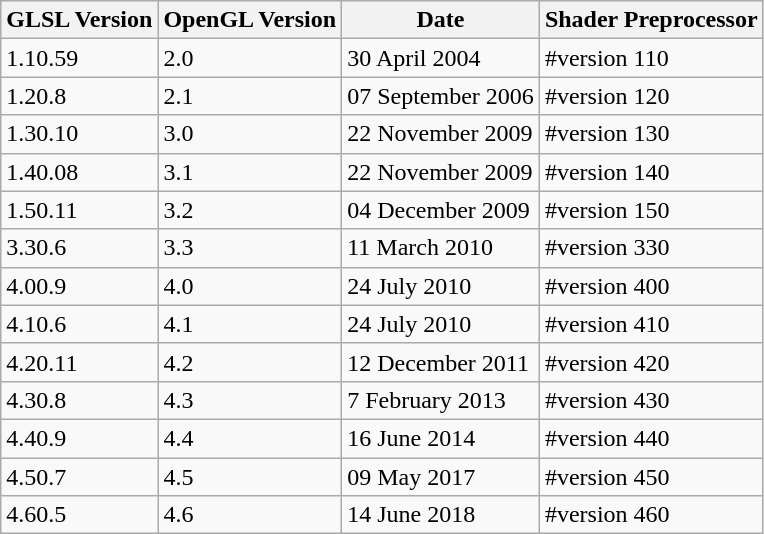<table class="wikitable">
<tr>
<th>GLSL Version</th>
<th>OpenGL Version</th>
<th>Date</th>
<th>Shader Preprocessor</th>
</tr>
<tr>
<td>1.10.59</td>
<td>2.0</td>
<td>30 April 2004</td>
<td>#version 110</td>
</tr>
<tr>
<td>1.20.8</td>
<td>2.1</td>
<td>07 September 2006</td>
<td>#version 120</td>
</tr>
<tr>
<td>1.30.10</td>
<td>3.0</td>
<td>22 November 2009</td>
<td>#version 130</td>
</tr>
<tr>
<td>1.40.08</td>
<td>3.1</td>
<td>22 November 2009</td>
<td>#version 140</td>
</tr>
<tr>
<td>1.50.11</td>
<td>3.2</td>
<td>04 December 2009</td>
<td>#version 150</td>
</tr>
<tr>
<td>3.30.6</td>
<td>3.3</td>
<td>11 March 2010</td>
<td>#version 330</td>
</tr>
<tr>
<td>4.00.9</td>
<td>4.0</td>
<td>24 July 2010</td>
<td>#version 400</td>
</tr>
<tr>
<td>4.10.6</td>
<td>4.1</td>
<td>24 July 2010</td>
<td>#version 410</td>
</tr>
<tr>
<td>4.20.11</td>
<td>4.2</td>
<td>12 December 2011</td>
<td>#version 420</td>
</tr>
<tr>
<td>4.30.8</td>
<td>4.3</td>
<td>7 February 2013</td>
<td>#version 430</td>
</tr>
<tr>
<td>4.40.9</td>
<td>4.4</td>
<td>16 June 2014</td>
<td>#version 440</td>
</tr>
<tr>
<td>4.50.7</td>
<td>4.5</td>
<td>09 May 2017</td>
<td>#version 450</td>
</tr>
<tr>
<td>4.60.5</td>
<td>4.6</td>
<td>14 June 2018</td>
<td>#version 460</td>
</tr>
</table>
